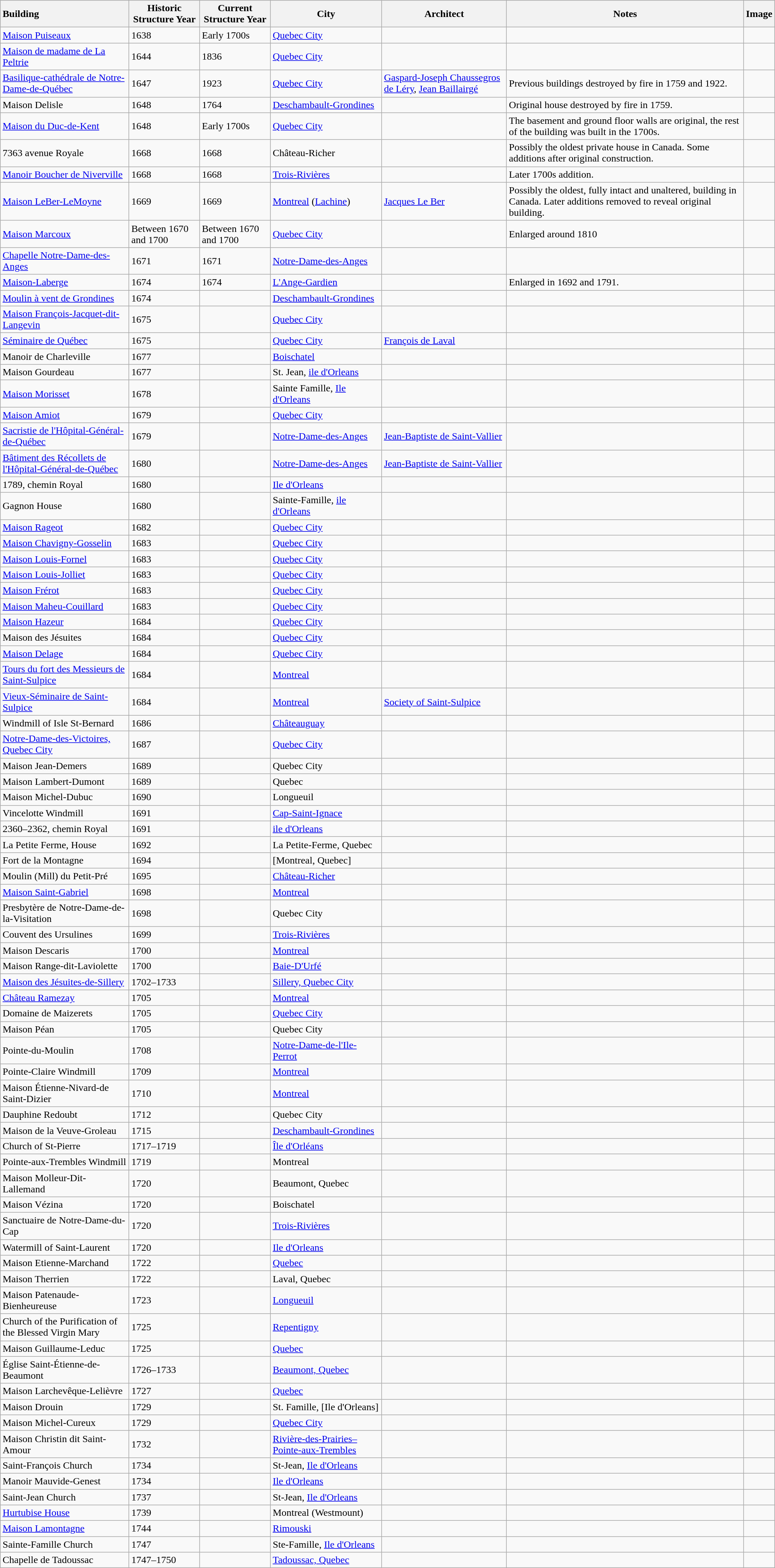<table class="wikitable sortable">
<tr>
<th style="text-align:left;width:200px">Building</th>
<th>Historic Structure Year</th>
<th>Current Structure Year</th>
<th>City</th>
<th>Architect</th>
<th>Notes</th>
<th>Image</th>
</tr>
<tr>
<td><a href='#'>Maison Puiseaux</a></td>
<td>1638</td>
<td>Early 1700s</td>
<td><a href='#'>Quebec City</a></td>
<td></td>
<td></td>
<td></td>
</tr>
<tr>
<td><a href='#'>Maison de madame de La Peltrie</a></td>
<td>1644</td>
<td>1836</td>
<td><a href='#'>Quebec City</a></td>
<td></td>
<td></td>
<td></td>
</tr>
<tr>
<td><a href='#'>Basilique-cathédrale de Notre-Dame-de-Québec</a></td>
<td>1647</td>
<td>1923</td>
<td><a href='#'>Quebec City</a></td>
<td><a href='#'>Gaspard-Joseph Chaussegros de Léry</a>, <a href='#'>Jean Baillairgé</a></td>
<td>Previous buildings destroyed by fire in 1759 and 1922.</td>
<td></td>
</tr>
<tr>
<td>Maison Delisle</td>
<td>1648</td>
<td>1764</td>
<td><a href='#'>Deschambault-Grondines</a></td>
<td></td>
<td>Original house destroyed by fire in 1759.</td>
<td></td>
</tr>
<tr>
<td><a href='#'>Maison du Duc-de-Kent</a></td>
<td>1648</td>
<td>Early 1700s</td>
<td><a href='#'>Quebec City</a></td>
<td></td>
<td>The basement and ground floor walls are original, the rest of the building was built in the 1700s.</td>
<td></td>
</tr>
<tr>
<td>7363 avenue Royale</td>
<td>1668</td>
<td>1668</td>
<td>Château-Richer</td>
<td></td>
<td>Possibly the oldest private house in Canada. Some additions after original construction.</td>
<td></td>
</tr>
<tr>
<td><a href='#'>Manoir Boucher de Niverville</a></td>
<td>1668</td>
<td>1668</td>
<td><a href='#'>Trois-Rivières</a></td>
<td></td>
<td>Later 1700s addition.</td>
<td></td>
</tr>
<tr>
<td><a href='#'>Maison LeBer-LeMoyne</a></td>
<td>1669</td>
<td>1669</td>
<td><a href='#'>Montreal</a> (<a href='#'>Lachine</a>)</td>
<td><a href='#'>Jacques Le Ber</a></td>
<td>Possibly the oldest, fully intact and unaltered, building in Canada. Later additions removed to reveal original building.</td>
<td></td>
</tr>
<tr>
<td><a href='#'>Maison Marcoux</a></td>
<td>Between 1670 and 1700</td>
<td>Between 1670 and 1700</td>
<td><a href='#'>Quebec City</a></td>
<td></td>
<td>Enlarged around 1810</td>
<td></td>
</tr>
<tr>
<td><a href='#'>Chapelle Notre-Dame-des-Anges</a></td>
<td>1671</td>
<td>1671</td>
<td><a href='#'>Notre-Dame-des-Anges</a></td>
<td></td>
<td></td>
<td></td>
</tr>
<tr>
<td><a href='#'>Maison-Laberge</a></td>
<td>1674</td>
<td>1674</td>
<td><a href='#'>L'Ange-Gardien</a></td>
<td></td>
<td>Enlarged in 1692 and 1791.</td>
<td></td>
</tr>
<tr>
<td><a href='#'>Moulin à vent de Grondines</a></td>
<td>1674</td>
<td></td>
<td><a href='#'>Deschambault-Grondines</a></td>
<td></td>
<td></td>
<td></td>
</tr>
<tr>
<td><a href='#'>Maison François-Jacquet-dit-Langevin</a></td>
<td>1675</td>
<td></td>
<td><a href='#'>Quebec City</a></td>
<td></td>
<td></td>
<td></td>
</tr>
<tr>
<td><a href='#'>Séminaire de Québec</a></td>
<td>1675</td>
<td></td>
<td><a href='#'>Quebec City</a></td>
<td><a href='#'>François de Laval</a></td>
<td></td>
<td></td>
</tr>
<tr>
<td>Manoir de Charleville</td>
<td>1677</td>
<td></td>
<td><a href='#'>Boischatel</a></td>
<td></td>
<td></td>
<td></td>
</tr>
<tr>
<td>Maison Gourdeau</td>
<td>1677</td>
<td></td>
<td>St. Jean, <a href='#'>ile d'Orleans</a></td>
<td></td>
<td></td>
<td></td>
</tr>
<tr>
<td><a href='#'>Maison Morisset</a></td>
<td>1678</td>
<td></td>
<td>Sainte Famille, <a href='#'>Ile d'Orleans</a></td>
<td></td>
<td></td>
<td></td>
</tr>
<tr>
<td><a href='#'>Maison Amiot</a></td>
<td>1679</td>
<td></td>
<td><a href='#'>Quebec City</a></td>
<td></td>
<td></td>
<td></td>
</tr>
<tr>
<td><a href='#'>Sacristie de l'Hôpital-Général-de-Québec</a></td>
<td>1679</td>
<td></td>
<td><a href='#'>Notre-Dame-des-Anges</a></td>
<td><a href='#'>Jean-Baptiste de Saint-Vallier</a></td>
<td></td>
<td></td>
</tr>
<tr>
<td><a href='#'>Bâtiment des Récollets de l'Hôpital-Général-de-Québec</a></td>
<td>1680</td>
<td></td>
<td><a href='#'>Notre-Dame-des-Anges</a></td>
<td><a href='#'>Jean-Baptiste de Saint-Vallier</a></td>
<td></td>
<td></td>
</tr>
<tr>
<td>1789, chemin Royal</td>
<td>1680</td>
<td></td>
<td><a href='#'>Ile d'Orleans</a></td>
<td></td>
<td></td>
<td></td>
</tr>
<tr>
<td>Gagnon House</td>
<td>1680</td>
<td></td>
<td>Sainte-Famille, <a href='#'>ile d'Orleans</a></td>
<td></td>
<td></td>
<td></td>
</tr>
<tr>
<td><a href='#'>Maison Rageot</a></td>
<td>1682</td>
<td></td>
<td><a href='#'>Quebec City</a></td>
<td></td>
<td></td>
<td></td>
</tr>
<tr>
<td><a href='#'>Maison Chavigny-Gosselin</a></td>
<td>1683</td>
<td></td>
<td><a href='#'>Quebec City</a></td>
<td></td>
<td></td>
<td></td>
</tr>
<tr>
<td><a href='#'>Maison Louis-Fornel</a></td>
<td>1683</td>
<td></td>
<td><a href='#'>Quebec City</a></td>
<td></td>
<td></td>
<td></td>
</tr>
<tr>
<td><a href='#'>Maison Louis-Jolliet</a></td>
<td>1683</td>
<td></td>
<td><a href='#'>Quebec City</a></td>
<td></td>
<td></td>
<td></td>
</tr>
<tr>
<td><a href='#'>Maison Frérot</a></td>
<td>1683</td>
<td></td>
<td><a href='#'>Quebec City</a></td>
<td></td>
<td></td>
<td></td>
</tr>
<tr>
<td><a href='#'>Maison Maheu-Couillard</a></td>
<td>1683</td>
<td></td>
<td><a href='#'>Quebec City</a></td>
<td></td>
<td></td>
<td></td>
</tr>
<tr>
<td><a href='#'>Maison Hazeur</a></td>
<td>1684</td>
<td></td>
<td><a href='#'>Quebec City</a></td>
<td></td>
<td></td>
<td></td>
</tr>
<tr>
<td>Maison des Jésuites</td>
<td>1684</td>
<td></td>
<td><a href='#'>Quebec City</a></td>
<td></td>
<td></td>
<td></td>
</tr>
<tr>
<td><a href='#'>Maison Delage</a></td>
<td>1684</td>
<td></td>
<td><a href='#'>Quebec City</a></td>
<td></td>
<td></td>
<td></td>
</tr>
<tr>
<td><a href='#'>Tours du fort des Messieurs de Saint-Sulpice</a></td>
<td>1684</td>
<td></td>
<td><a href='#'>Montreal</a></td>
<td></td>
<td></td>
<td></td>
</tr>
<tr>
<td><a href='#'>Vieux-Séminaire de Saint-Sulpice</a></td>
<td>1684</td>
<td></td>
<td><a href='#'>Montreal</a></td>
<td><a href='#'>Society of Saint-Sulpice</a></td>
<td></td>
<td></td>
</tr>
<tr>
<td>Windmill of Isle St-Bernard</td>
<td>1686</td>
<td></td>
<td><a href='#'>Châteauguay</a></td>
<td></td>
<td></td>
<td></td>
</tr>
<tr>
<td><a href='#'>Notre-Dame-des-Victoires, Quebec City</a></td>
<td>1687</td>
<td></td>
<td><a href='#'>Quebec City</a></td>
<td></td>
<td></td>
<td></td>
</tr>
<tr>
<td>Maison Jean-Demers</td>
<td>1689</td>
<td></td>
<td>Quebec City</td>
<td></td>
<td></td>
<td></td>
</tr>
<tr>
<td>Maison Lambert-Dumont</td>
<td>1689</td>
<td></td>
<td>Quebec</td>
<td></td>
<td></td>
<td></td>
</tr>
<tr>
<td>Maison Michel-Dubuc</td>
<td>1690</td>
<td></td>
<td>Longueuil</td>
<td></td>
<td></td>
<td></td>
</tr>
<tr>
<td>Vincelotte Windmill</td>
<td>1691</td>
<td></td>
<td><a href='#'>Cap-Saint-Ignace</a></td>
<td></td>
<td></td>
<td></td>
</tr>
<tr>
<td>2360–2362, chemin Royal</td>
<td>1691</td>
<td></td>
<td><a href='#'>ile d'Orleans</a></td>
<td></td>
<td></td>
<td></td>
</tr>
<tr>
<td>La Petite Ferme, House</td>
<td>1692</td>
<td></td>
<td>La Petite-Ferme, Quebec</td>
<td></td>
<td></td>
<td></td>
</tr>
<tr>
<td>Fort de la Montagne</td>
<td>1694</td>
<td></td>
<td>[Montreal, Quebec]</td>
<td></td>
<td></td>
<td></td>
</tr>
<tr>
<td>Moulin (Mill) du Petit-Pré</td>
<td>1695</td>
<td></td>
<td><a href='#'>Château-Richer</a></td>
<td></td>
<td></td>
<td></td>
</tr>
<tr>
<td><a href='#'>Maison Saint-Gabriel</a></td>
<td>1698</td>
<td></td>
<td><a href='#'>Montreal</a></td>
<td></td>
<td></td>
<td></td>
</tr>
<tr>
<td>Presbytère de Notre-Dame-de-la-Visitation</td>
<td>1698</td>
<td></td>
<td>Quebec City</td>
<td></td>
<td></td>
<td></td>
</tr>
<tr>
<td>Couvent des Ursulines</td>
<td>1699</td>
<td></td>
<td><a href='#'>Trois-Rivières</a></td>
<td></td>
<td></td>
<td></td>
</tr>
<tr>
<td>Maison Descaris</td>
<td>1700</td>
<td></td>
<td><a href='#'>Montreal</a></td>
<td></td>
<td></td>
<td></td>
</tr>
<tr>
<td>Maison Range-dit-Laviolette</td>
<td>1700</td>
<td></td>
<td><a href='#'>Baie-D'Urfé</a></td>
<td></td>
<td></td>
<td></td>
</tr>
<tr>
<td><a href='#'>Maison des Jésuites-de-Sillery</a></td>
<td>1702–1733</td>
<td></td>
<td><a href='#'>Sillery, Quebec City</a></td>
<td></td>
<td></td>
<td></td>
</tr>
<tr>
<td><a href='#'>Château Ramezay</a></td>
<td>1705</td>
<td></td>
<td><a href='#'>Montreal</a></td>
<td></td>
<td></td>
<td></td>
</tr>
<tr>
<td>Domaine de Maizerets</td>
<td>1705</td>
<td></td>
<td><a href='#'>Quebec City</a></td>
<td></td>
<td></td>
<td></td>
</tr>
<tr>
<td>Maison Péan</td>
<td>1705</td>
<td></td>
<td>Quebec City</td>
<td></td>
<td></td>
<td></td>
</tr>
<tr>
<td>Pointe-du-Moulin</td>
<td>1708</td>
<td></td>
<td><a href='#'>Notre-Dame-de-l'Ile-Perrot</a></td>
<td></td>
<td></td>
<td></td>
</tr>
<tr>
<td>Pointe-Claire Windmill</td>
<td>1709</td>
<td></td>
<td><a href='#'>Montreal</a></td>
<td></td>
<td></td>
<td></td>
</tr>
<tr>
<td>Maison Étienne-Nivard-de Saint-Dizier</td>
<td>1710</td>
<td></td>
<td><a href='#'>Montreal</a></td>
<td></td>
<td></td>
<td></td>
</tr>
<tr>
<td>Dauphine Redoubt</td>
<td>1712</td>
<td></td>
<td>Quebec City</td>
<td></td>
<td></td>
<td></td>
</tr>
<tr>
<td>Maison de la Veuve-Groleau</td>
<td>1715</td>
<td></td>
<td><a href='#'>Deschambault-Grondines</a></td>
<td></td>
<td></td>
<td></td>
</tr>
<tr>
<td>Church of St-Pierre</td>
<td>1717–1719</td>
<td></td>
<td><a href='#'>Île d'Orléans</a></td>
<td></td>
<td></td>
<td></td>
</tr>
<tr>
<td>Pointe-aux-Trembles Windmill</td>
<td>1719</td>
<td></td>
<td>Montreal</td>
<td></td>
<td></td>
<td></td>
</tr>
<tr>
<td>Maison Molleur-Dit-Lallemand</td>
<td>1720</td>
<td></td>
<td>Beaumont, Quebec</td>
<td></td>
<td></td>
<td></td>
</tr>
<tr>
<td>Maison Vézina</td>
<td>1720</td>
<td></td>
<td>Boischatel</td>
<td></td>
<td></td>
<td></td>
</tr>
<tr>
<td>Sanctuaire de Notre-Dame-du-Cap</td>
<td>1720</td>
<td></td>
<td><a href='#'>Trois-Rivières</a></td>
<td></td>
<td></td>
<td></td>
</tr>
<tr>
<td>Watermill of Saint-Laurent</td>
<td>1720</td>
<td></td>
<td><a href='#'>Ile d'Orleans</a></td>
<td></td>
<td></td>
<td></td>
</tr>
<tr>
<td>Maison Etienne-Marchand</td>
<td>1722</td>
<td></td>
<td><a href='#'>Quebec</a></td>
<td></td>
<td></td>
<td></td>
</tr>
<tr>
<td>Maison Therrien</td>
<td>1722</td>
<td></td>
<td>Laval, Quebec</td>
<td></td>
<td></td>
<td></td>
</tr>
<tr>
<td>Maison Patenaude-Bienheureuse</td>
<td>1723</td>
<td></td>
<td><a href='#'>Longueuil</a></td>
<td></td>
<td></td>
<td></td>
</tr>
<tr>
<td>Church of the Purification of the Blessed Virgin Mary</td>
<td>1725</td>
<td></td>
<td><a href='#'>Repentigny</a></td>
<td></td>
<td></td>
<td></td>
</tr>
<tr>
<td>Maison Guillaume-Leduc</td>
<td>1725</td>
<td></td>
<td><a href='#'>Quebec</a></td>
<td></td>
<td></td>
<td></td>
</tr>
<tr>
<td>Église Saint-Étienne-de-Beaumont</td>
<td>1726–1733</td>
<td></td>
<td><a href='#'>Beaumont, Quebec</a></td>
<td></td>
<td></td>
<td></td>
</tr>
<tr>
<td>Maison Larchevêque-Lelièvre</td>
<td>1727</td>
<td></td>
<td><a href='#'>Quebec</a></td>
<td></td>
<td></td>
<td></td>
</tr>
<tr>
<td>Maison Drouin</td>
<td>1729</td>
<td></td>
<td>St. Famille, [Ile d'Orleans]</td>
<td></td>
<td></td>
<td></td>
</tr>
<tr>
<td>Maison Michel-Cureux</td>
<td>1729</td>
<td></td>
<td><a href='#'>Quebec City</a></td>
<td></td>
<td></td>
<td></td>
</tr>
<tr>
<td>Maison Christin dit Saint-Amour</td>
<td>1732</td>
<td></td>
<td><a href='#'>Rivière-des-Prairies–Pointe-aux-Trembles</a></td>
<td></td>
<td></td>
<td></td>
</tr>
<tr>
<td>Saint-François Church</td>
<td>1734</td>
<td></td>
<td>St-Jean, <a href='#'>Ile d'Orleans</a></td>
<td></td>
<td></td>
<td></td>
</tr>
<tr>
<td>Manoir Mauvide-Genest</td>
<td>1734</td>
<td></td>
<td><a href='#'>Ile d'Orleans</a></td>
<td></td>
<td></td>
<td></td>
</tr>
<tr>
<td>Saint-Jean Church</td>
<td>1737</td>
<td></td>
<td>St-Jean, <a href='#'>Ile d'Orleans</a></td>
<td></td>
<td></td>
<td></td>
</tr>
<tr>
<td><a href='#'>Hurtubise House</a></td>
<td>1739</td>
<td></td>
<td>Montreal (Westmount)</td>
<td></td>
<td></td>
<td></td>
</tr>
<tr>
<td><a href='#'>Maison Lamontagne</a></td>
<td>1744</td>
<td></td>
<td><a href='#'>Rimouski</a></td>
<td></td>
<td></td>
<td></td>
</tr>
<tr>
<td>Sainte-Famille Church</td>
<td>1747</td>
<td></td>
<td>Ste-Famille, <a href='#'>Ile d'Orleans</a></td>
<td></td>
<td></td>
<td></td>
</tr>
<tr>
<td>Chapelle de Tadoussac</td>
<td>1747–1750</td>
<td></td>
<td><a href='#'>Tadoussac, Quebec</a></td>
<td></td>
<td></td>
<td></td>
</tr>
</table>
